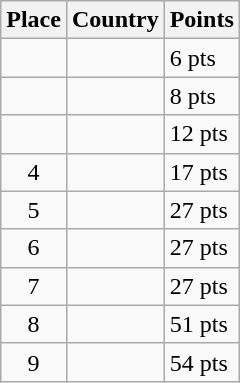<table class=wikitable>
<tr>
<th>Place</th>
<th>Country</th>
<th>Points</th>
</tr>
<tr>
<td align=center></td>
<td></td>
<td>6 pts</td>
</tr>
<tr>
<td align=center></td>
<td></td>
<td>8 pts</td>
</tr>
<tr>
<td align=center></td>
<td></td>
<td>12 pts</td>
</tr>
<tr>
<td align=center>4</td>
<td></td>
<td>17 pts</td>
</tr>
<tr>
<td align=center>5</td>
<td></td>
<td>27 pts</td>
</tr>
<tr>
<td align=center>6</td>
<td></td>
<td>27 pts</td>
</tr>
<tr>
<td align=center>7</td>
<td></td>
<td>27 pts</td>
</tr>
<tr>
<td align=center>8</td>
<td></td>
<td>51 pts</td>
</tr>
<tr>
<td align=center>9</td>
<td></td>
<td>54 pts</td>
</tr>
</table>
